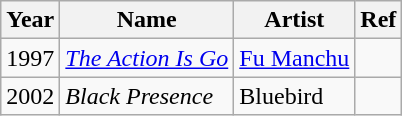<table class="wikitable">
<tr>
<th>Year</th>
<th>Name</th>
<th>Artist</th>
<th>Ref</th>
</tr>
<tr>
<td>1997</td>
<td><em><a href='#'>The Action Is Go</a></em></td>
<td><a href='#'>Fu Manchu</a></td>
<td></td>
</tr>
<tr>
<td>2002</td>
<td><em>Black Presence</em></td>
<td>Bluebird</td>
<td></td>
</tr>
</table>
